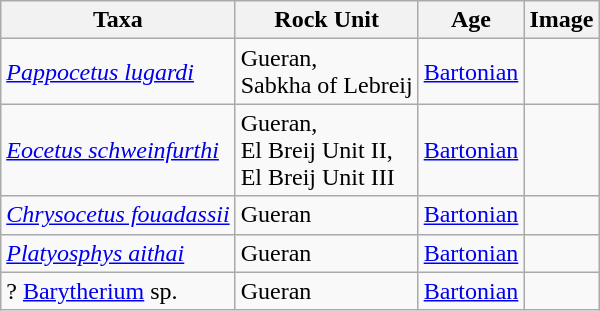<table class="wikitable sortable">
<tr>
<th>Taxa</th>
<th>Rock Unit</th>
<th>Age</th>
<th>Image</th>
</tr>
<tr>
<td><em><a href='#'>Pappocetus lugardi</a></em></td>
<td>Gueran,<br>Sabkha of Lebreij</td>
<td><a href='#'>Bartonian</a></td>
<td></td>
</tr>
<tr>
<td><em><a href='#'>Eocetus schweinfurthi</a></em></td>
<td>Gueran,<br>El Breij Unit II,<br>El Breij Unit III</td>
<td><a href='#'>Bartonian</a></td>
<td></td>
</tr>
<tr>
<td><em><a href='#'>Chrysocetus fouadassii</a></em></td>
<td>Gueran</td>
<td><a href='#'>Bartonian</a></td>
<td></td>
</tr>
<tr>
<td><em><a href='#'>Platyosphys aithai</a></em></td>
<td>Gueran</td>
<td><a href='#'>Bartonian</a></td>
<td></td>
</tr>
<tr>
<td>? <a href='#'>Barytherium</a> sp.</td>
<td>Gueran</td>
<td><a href='#'>Bartonian</a></td>
<td></td>
</tr>
</table>
